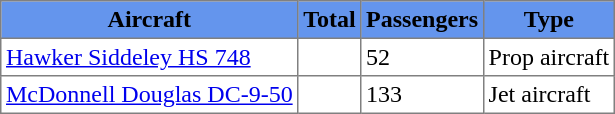<table class="toccolours" border="1" cellpadding="3" style="border-collapse:collapse">
<tr bgcolor=#6495ED>
<th>Aircraft</th>
<th>Total</th>
<th>Passengers</th>
<th>Type</th>
</tr>
<tr>
<td><a href='#'>Hawker Siddeley HS 748</a></td>
<td></td>
<td>52</td>
<td>Prop aircraft</td>
</tr>
<tr>
<td><a href='#'>McDonnell Douglas DC-9-50</a></td>
<td></td>
<td>133</td>
<td>Jet aircraft</td>
</tr>
</table>
